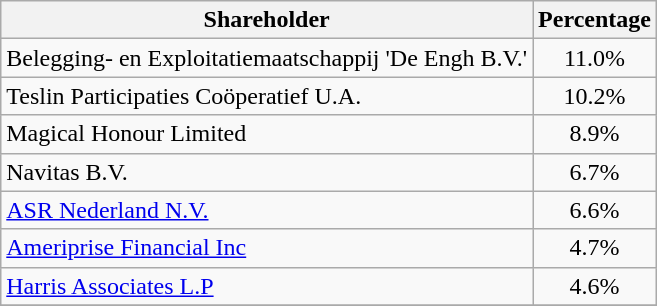<table class="wikitable" border="1">
<tr>
<th>Shareholder</th>
<th>Percentage</th>
</tr>
<tr>
<td>Belegging- en Exploitatiemaatschappij 'De Engh B.V.'</td>
<td align="center">11.0%</td>
</tr>
<tr>
<td>Teslin Participaties Coöperatief U.A.</td>
<td align="center">10.2%</td>
</tr>
<tr>
<td>Magical Honour Limited</td>
<td align="center">8.9%</td>
</tr>
<tr>
<td>Navitas B.V.</td>
<td align="center">6.7%</td>
</tr>
<tr>
<td><a href='#'>ASR Nederland N.V.</a></td>
<td align="center">6.6%</td>
</tr>
<tr>
<td><a href='#'>Ameriprise Financial Inc</a></td>
<td align="center">4.7%</td>
</tr>
<tr>
<td><a href='#'>Harris Associates L.P</a></td>
<td align="center">4.6%</td>
</tr>
<tr>
</tr>
</table>
